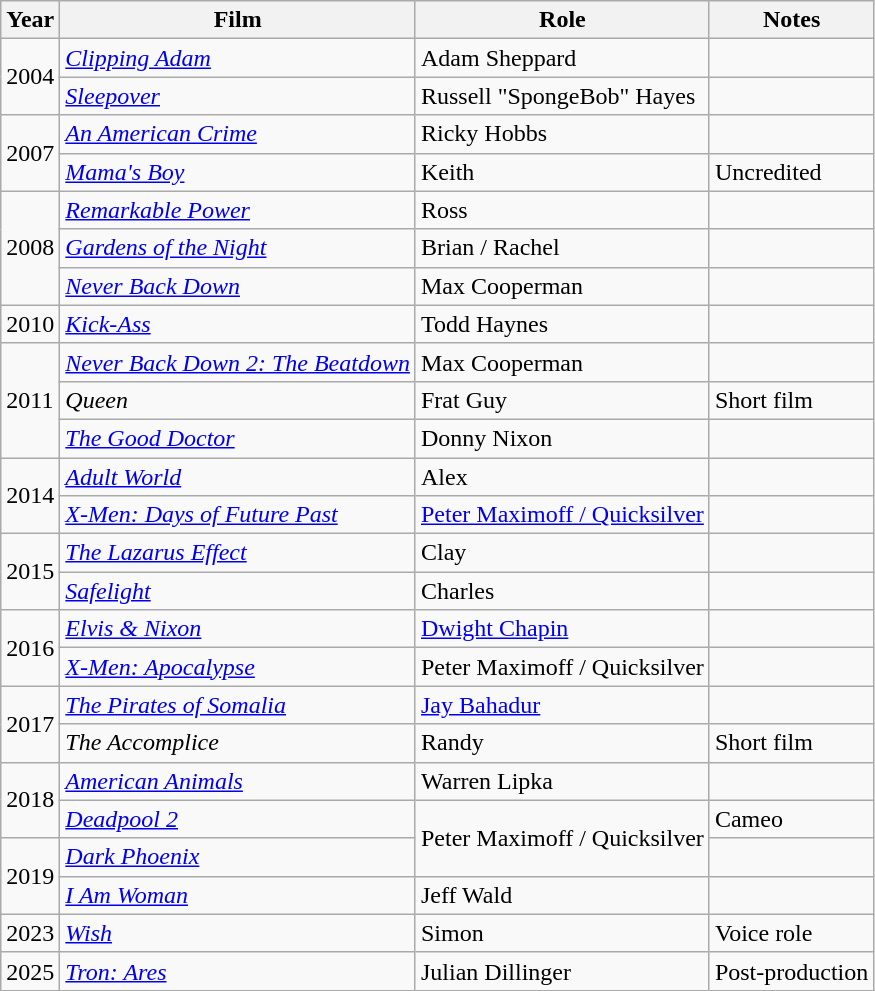<table class="wikitable sortable">
<tr>
<th>Year</th>
<th>Film</th>
<th>Role</th>
<th class="unsortable">Notes</th>
</tr>
<tr>
<td rowspan=2>2004</td>
<td><em><a href='#'>Clipping Adam</a></em></td>
<td>Adam Sheppard</td>
<td></td>
</tr>
<tr>
<td><em><a href='#'>Sleepover</a></em></td>
<td>Russell "SpongeBob" Hayes</td>
<td></td>
</tr>
<tr>
<td rowspan=2>2007</td>
<td><em><a href='#'>An American Crime</a></em></td>
<td>Ricky Hobbs</td>
<td></td>
</tr>
<tr>
<td><em><a href='#'>Mama's Boy</a></em></td>
<td>Keith</td>
<td>Uncredited</td>
</tr>
<tr>
<td rowspan=3>2008</td>
<td><em><a href='#'>Remarkable Power</a></em></td>
<td>Ross</td>
<td></td>
</tr>
<tr>
<td><em><a href='#'>Gardens of the Night</a></em></td>
<td>Brian / Rachel</td>
<td></td>
</tr>
<tr>
<td><em><a href='#'>Never Back Down</a></em></td>
<td>Max Cooperman</td>
<td></td>
</tr>
<tr>
<td>2010</td>
<td><em><a href='#'>Kick-Ass</a></em></td>
<td>Todd Haynes</td>
<td></td>
</tr>
<tr>
<td rowspan=3>2011</td>
<td><em><a href='#'>Never Back Down 2: The Beatdown</a></em></td>
<td>Max Cooperman</td>
<td></td>
</tr>
<tr>
<td><em>Queen</em></td>
<td>Frat Guy</td>
<td>Short film</td>
</tr>
<tr>
<td><em><a href='#'>The Good Doctor</a></em></td>
<td>Donny Nixon</td>
<td></td>
</tr>
<tr>
<td rowspan=2>2014</td>
<td><em><a href='#'>Adult World</a></em></td>
<td>Alex</td>
<td></td>
</tr>
<tr>
<td><em><a href='#'>X-Men: Days of Future Past</a></em></td>
<td><a href='#'>Peter Maximoff / Quicksilver</a></td>
<td></td>
</tr>
<tr>
<td rowspan=2>2015</td>
<td><em><a href='#'>The Lazarus Effect</a></em></td>
<td>Clay</td>
<td></td>
</tr>
<tr>
<td><em><a href='#'>Safelight</a></em></td>
<td>Charles</td>
<td></td>
</tr>
<tr>
<td rowspan=2>2016</td>
<td><em><a href='#'>Elvis & Nixon</a></em></td>
<td><a href='#'>Dwight Chapin</a></td>
<td></td>
</tr>
<tr>
<td><em><a href='#'>X-Men: Apocalypse</a></em></td>
<td>Peter Maximoff / Quicksilver</td>
<td></td>
</tr>
<tr>
<td rowspan=2>2017</td>
<td><em><a href='#'>The Pirates of Somalia</a></em></td>
<td><a href='#'>Jay Bahadur</a></td>
<td></td>
</tr>
<tr>
<td><em>The Accomplice</em></td>
<td>Randy</td>
<td>Short film</td>
</tr>
<tr>
<td rowspan=2>2018</td>
<td><em><a href='#'>American Animals</a></em></td>
<td>Warren Lipka</td>
<td></td>
</tr>
<tr>
<td><em><a href='#'>Deadpool 2</a></em></td>
<td rowspan="2">Peter Maximoff / Quicksilver</td>
<td>Cameo</td>
</tr>
<tr>
<td rowspan=2>2019</td>
<td><em><a href='#'>Dark Phoenix</a></em></td>
<td></td>
</tr>
<tr>
<td><em><a href='#'>I Am Woman</a></em></td>
<td>Jeff Wald</td>
<td></td>
</tr>
<tr>
<td>2023</td>
<td><em><a href='#'>Wish</a></em></td>
<td>Simon</td>
<td>Voice role</td>
</tr>
<tr>
<td>2025</td>
<td><em><a href='#'>Tron: Ares</a></em></td>
<td>Julian Dillinger</td>
<td>Post-production</td>
</tr>
</table>
